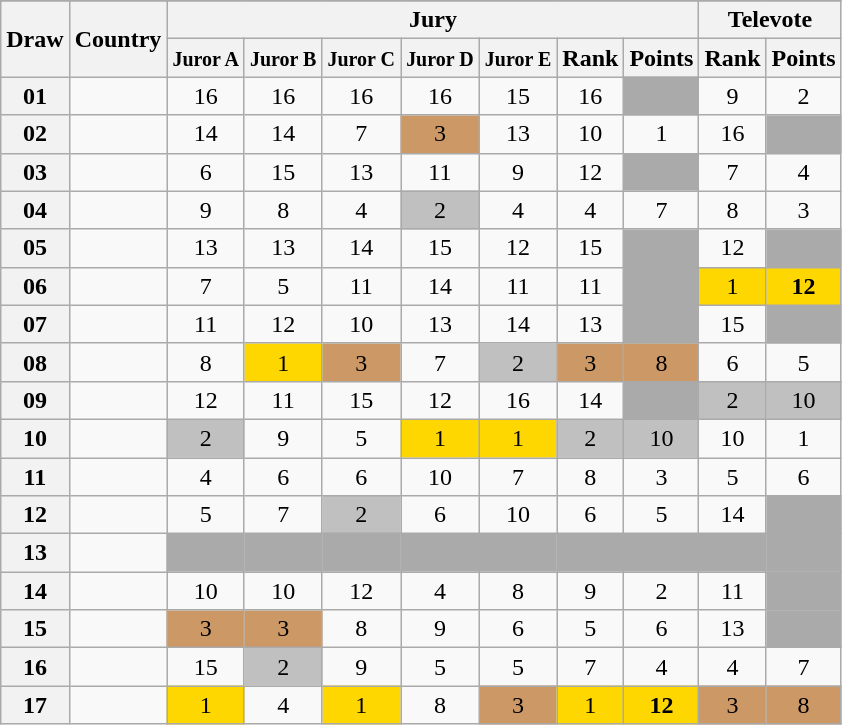<table class="sortable wikitable collapsible plainrowheaders" style="text-align:center;">
<tr>
</tr>
<tr>
<th scope="col" rowspan="2">Draw</th>
<th scope="col" rowspan="2">Country</th>
<th scope="col" colspan="7">Jury</th>
<th scope="col" colspan="2">Televote</th>
</tr>
<tr>
<th scope="col"><small>Juror A</small></th>
<th scope="col"><small>Juror B</small></th>
<th scope="col"><small>Juror C</small></th>
<th scope="col"><small>Juror D</small></th>
<th scope="col"><small>Juror E</small></th>
<th scope="col">Rank</th>
<th scope="col">Points</th>
<th scope="col">Rank</th>
<th scope="col">Points</th>
</tr>
<tr>
<th scope="row" style="text-align:center;">01</th>
<td style="text-align:left;"></td>
<td>16</td>
<td>16</td>
<td>16</td>
<td>16</td>
<td>15</td>
<td>16</td>
<td style="background:#AAAAAA;"></td>
<td>9</td>
<td>2</td>
</tr>
<tr>
<th scope="row" style="text-align:center;">02</th>
<td style="text-align:left;"></td>
<td>14</td>
<td>14</td>
<td>7</td>
<td style="background:#CC9966;">3</td>
<td>13</td>
<td>10</td>
<td>1</td>
<td>16</td>
<td style="background:#AAAAAA;"></td>
</tr>
<tr>
<th scope="row" style="text-align:center;">03</th>
<td style="text-align:left;"></td>
<td>6</td>
<td>15</td>
<td>13</td>
<td>11</td>
<td>9</td>
<td>12</td>
<td style="background:#AAAAAA;"></td>
<td>7</td>
<td>4</td>
</tr>
<tr>
<th scope="row" style="text-align:center;">04</th>
<td style="text-align:left;"></td>
<td>9</td>
<td>8</td>
<td>4</td>
<td style="background:silver;">2</td>
<td>4</td>
<td>4</td>
<td>7</td>
<td>8</td>
<td>3</td>
</tr>
<tr>
<th scope="row" style="text-align:center;">05</th>
<td style="text-align:left;"></td>
<td>13</td>
<td>13</td>
<td>14</td>
<td>15</td>
<td>12</td>
<td>15</td>
<td style="background:#AAAAAA;"></td>
<td>12</td>
<td style="background:#AAAAAA;"></td>
</tr>
<tr>
<th scope="row" style="text-align:center;">06</th>
<td style="text-align:left;"></td>
<td>7</td>
<td>5</td>
<td>11</td>
<td>14</td>
<td>11</td>
<td>11</td>
<td style="background:#AAAAAA;"></td>
<td style="background:gold;">1</td>
<td style="background:gold;"><strong>12</strong></td>
</tr>
<tr>
<th scope="row" style="text-align:center;">07</th>
<td style="text-align:left;"></td>
<td>11</td>
<td>12</td>
<td>10</td>
<td>13</td>
<td>14</td>
<td>13</td>
<td style="background:#AAAAAA;"></td>
<td>15</td>
<td style="background:#AAAAAA;"></td>
</tr>
<tr>
<th scope="row" style="text-align:center;">08</th>
<td style="text-align:left;"></td>
<td>8</td>
<td style="background:gold;">1</td>
<td style="background:#CC9966;">3</td>
<td>7</td>
<td style="background:silver;">2</td>
<td style="background:#CC9966;">3</td>
<td style="background:#CC9966;">8</td>
<td>6</td>
<td>5</td>
</tr>
<tr>
<th scope="row" style="text-align:center;">09</th>
<td style="text-align:left;"></td>
<td>12</td>
<td>11</td>
<td>15</td>
<td>12</td>
<td>16</td>
<td>14</td>
<td style="background:#AAAAAA;"></td>
<td style="background:silver;">2</td>
<td style="background:silver;">10</td>
</tr>
<tr>
<th scope="row" style="text-align:center;">10</th>
<td style="text-align:left;"></td>
<td style="background:silver;">2</td>
<td>9</td>
<td>5</td>
<td style="background:gold;">1</td>
<td style="background:gold;">1</td>
<td style="background:silver;">2</td>
<td style="background:silver;">10</td>
<td>10</td>
<td>1</td>
</tr>
<tr>
<th scope="row" style="text-align:center;">11</th>
<td style="text-align:left;"></td>
<td>4</td>
<td>6</td>
<td>6</td>
<td>10</td>
<td>7</td>
<td>8</td>
<td>3</td>
<td>5</td>
<td>6</td>
</tr>
<tr>
<th scope="row" style="text-align:center;">12</th>
<td style="text-align:left;"></td>
<td>5</td>
<td>7</td>
<td style="background:silver;">2</td>
<td>6</td>
<td>10</td>
<td>6</td>
<td>5</td>
<td>14</td>
<td style="background:#AAAAAA;"></td>
</tr>
<tr class="sortbottom">
<th scope="row" style="text-align:center;">13</th>
<td style="text-align:left;"></td>
<td style="background:#AAAAAA;"></td>
<td style="background:#AAAAAA;"></td>
<td style="background:#AAAAAA;"></td>
<td style="background:#AAAAAA;"></td>
<td style="background:#AAAAAA;"></td>
<td style="background:#AAAAAA;"></td>
<td style="background:#AAAAAA;"></td>
<td style="background:#AAAAAA;"></td>
<td style="background:#AAAAAA;"></td>
</tr>
<tr>
<th scope="row" style="text-align:center;">14</th>
<td style="text-align:left;"></td>
<td>10</td>
<td>10</td>
<td>12</td>
<td>4</td>
<td>8</td>
<td>9</td>
<td>2</td>
<td>11</td>
<td style="background:#AAAAAA;"></td>
</tr>
<tr>
<th scope="row" style="text-align:center;">15</th>
<td style="text-align:left;"></td>
<td style="background:#CC9966;">3</td>
<td style="background:#CC9966;">3</td>
<td>8</td>
<td>9</td>
<td>6</td>
<td>5</td>
<td>6</td>
<td>13</td>
<td style="background:#AAAAAA;"></td>
</tr>
<tr>
<th scope="row" style="text-align:center;">16</th>
<td style="text-align:left;"></td>
<td>15</td>
<td style="background:silver;">2</td>
<td>9</td>
<td>5</td>
<td>5</td>
<td>7</td>
<td>4</td>
<td>4</td>
<td>7</td>
</tr>
<tr>
<th scope="row" style="text-align:center;">17</th>
<td style="text-align:left;"></td>
<td style="background:gold;">1</td>
<td>4</td>
<td style="background:gold;">1</td>
<td>8</td>
<td style="background:#CC9966;">3</td>
<td style="background:gold;">1</td>
<td style="background:gold;"><strong>12</strong></td>
<td style="background:#CC9966;">3</td>
<td style="background:#CC9966;">8</td>
</tr>
</table>
